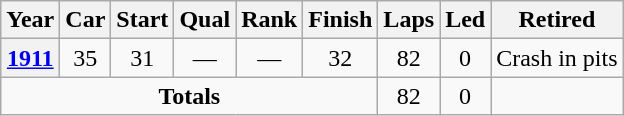<table class="wikitable" style="text-align:center">
<tr>
<th>Year</th>
<th>Car</th>
<th>Start</th>
<th>Qual</th>
<th>Rank</th>
<th>Finish</th>
<th>Laps</th>
<th>Led</th>
<th>Retired</th>
</tr>
<tr>
<th><a href='#'>1911</a></th>
<td>35</td>
<td>31</td>
<td>—</td>
<td>—</td>
<td>32</td>
<td>82</td>
<td>0</td>
<td>Crash in pits</td>
</tr>
<tr>
<td colspan=6><strong>Totals</strong></td>
<td>82</td>
<td>0</td>
<td></td>
</tr>
</table>
